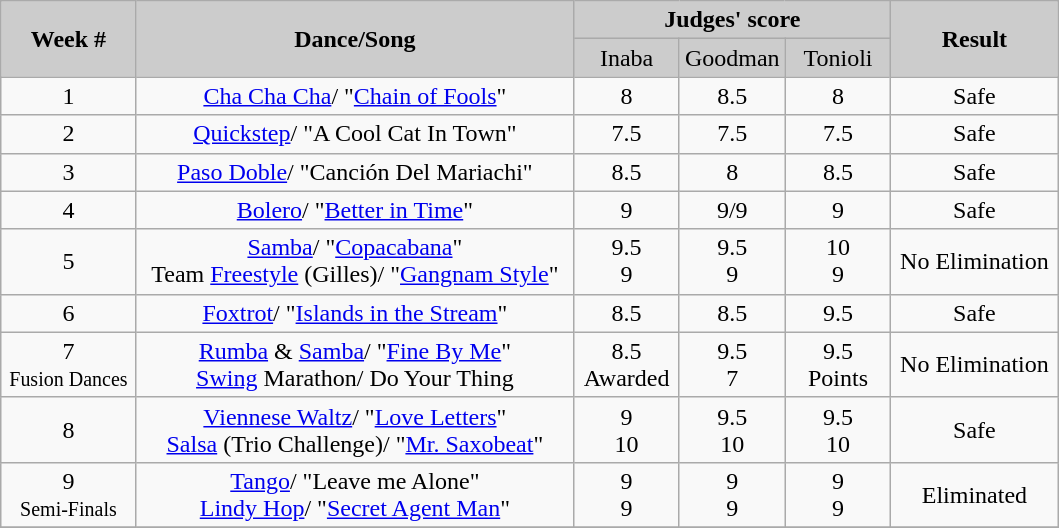<table class="wikitable" style="text-align:center">
<tr>
<th rowspan="2" style="background:#ccc;">Week #</th>
<th rowspan="2" style="background:#ccc;">Dance/Song</th>
<th colspan="3" style="background:#ccc;">Judges' score</th>
<th rowspan="2" style="background:#ccc;">Result</th>
</tr>
<tr style="background:#ccc;">
<td style="width:10%;">Inaba</td>
<td style="width:10%;">Goodman</td>
<td style="width:10%;">Tonioli</td>
</tr>
<tr>
<td>1</td>
<td><a href='#'>Cha Cha Cha</a>/ "<a href='#'>Chain of Fools</a>"</td>
<td>8</td>
<td>8.5</td>
<td>8</td>
<td>Safe</td>
</tr>
<tr>
<td>2</td>
<td><a href='#'>Quickstep</a>/ "A Cool Cat In Town"</td>
<td>7.5</td>
<td>7.5</td>
<td>7.5</td>
<td>Safe</td>
</tr>
<tr>
<td>3</td>
<td><a href='#'>Paso Doble</a>/ "Canción Del Mariachi"</td>
<td>8.5</td>
<td>8</td>
<td>8.5</td>
<td>Safe</td>
</tr>
<tr>
<td>4</td>
<td><a href='#'>Bolero</a>/ "<a href='#'>Better in Time</a>"</td>
<td>9</td>
<td>9/9</td>
<td>9</td>
<td>Safe</td>
</tr>
<tr>
<td>5</td>
<td><a href='#'>Samba</a>/ "<a href='#'>Copacabana</a>"<br>Team <a href='#'>Freestyle</a> (Gilles)/ "<a href='#'>Gangnam Style</a>"</td>
<td>9.5<br>9</td>
<td>9.5<br>9</td>
<td>10<br>9</td>
<td>No Elimination</td>
</tr>
<tr>
<td>6</td>
<td><a href='#'>Foxtrot</a>/ "<a href='#'>Islands in the Stream</a>"</td>
<td>8.5</td>
<td>8.5</td>
<td>9.5</td>
<td>Safe</td>
</tr>
<tr>
<td>7<br><small>Fusion Dances</small></td>
<td><a href='#'>Rumba</a> & <a href='#'>Samba</a>/ "<a href='#'>Fine By Me</a>"<br><a href='#'>Swing</a> Marathon/ Do Your Thing</td>
<td>8.5<br>Awarded</td>
<td>9.5<br>7</td>
<td>9.5<br>Points</td>
<td>No Elimination</td>
</tr>
<tr>
<td>8</td>
<td><a href='#'>Viennese Waltz</a>/ "<a href='#'>Love Letters</a>"<br><a href='#'>Salsa</a> (Trio Challenge)/ "<a href='#'>Mr. Saxobeat</a>"</td>
<td>9<br>10</td>
<td>9.5<br>10</td>
<td>9.5<br>10</td>
<td>Safe</td>
</tr>
<tr>
<td>9<br><small>Semi-Finals</small></td>
<td><a href='#'>Tango</a>/ "Leave me Alone"<br><a href='#'>Lindy Hop</a>/ "<a href='#'>Secret Agent Man</a>"</td>
<td>9<br>9</td>
<td>9<br>9</td>
<td>9<br>9</td>
<td>Eliminated</td>
</tr>
<tr>
</tr>
</table>
